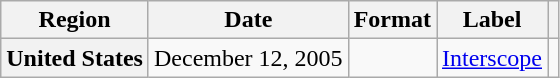<table class="wikitable plainrowheaders">
<tr>
<th scope="col">Region</th>
<th scope="col">Date</th>
<th scope="col">Format</th>
<th scope="col">Label</th>
<th scope="col"></th>
</tr>
<tr>
<th scope="row">United States</th>
<td>December 12, 2005</td>
<td></td>
<td><a href='#'>Interscope</a></td>
<td></td>
</tr>
</table>
